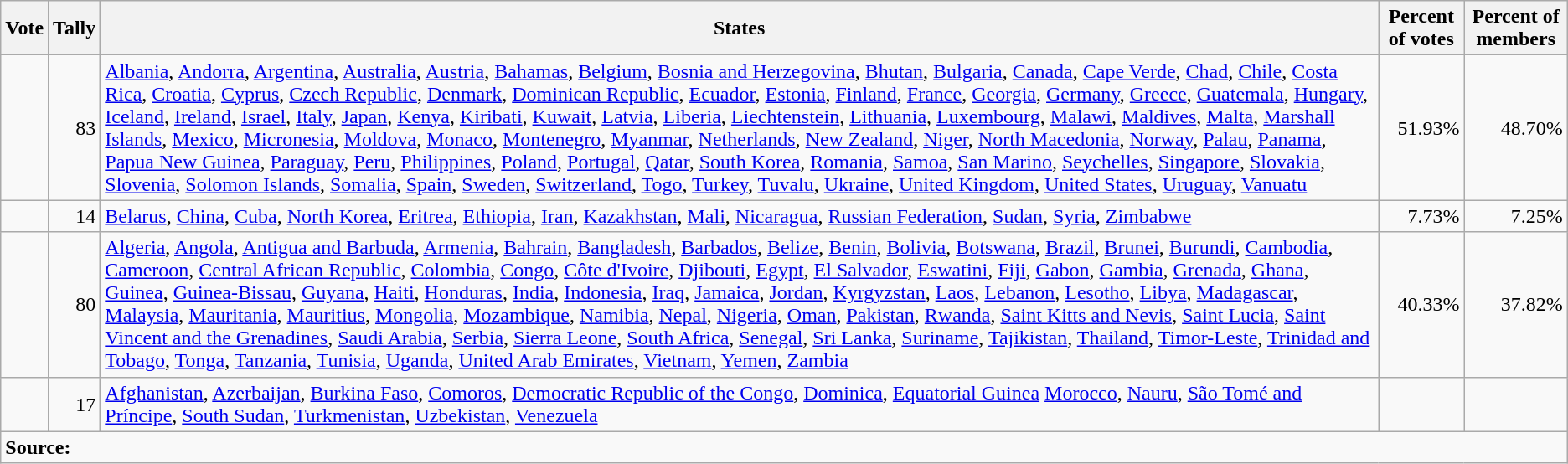<table class="wikitable">
<tr>
<th scope="col">Vote</th>
<th scope="col">Tally</th>
<th scope="col">States</th>
<th scope="col">Percent of votes</th>
<th scope="col">Percent of members</th>
</tr>
<tr>
<td></td>
<td style="text-align: right">83</td>
<td><a href='#'>Albania</a>, <a href='#'>Andorra</a>, <a href='#'>Argentina</a>, <a href='#'>Australia</a>, <a href='#'>Austria</a>, <a href='#'>Bahamas</a>, <a href='#'>Belgium</a>, <a href='#'>Bosnia and Herzegovina</a>, <a href='#'>Bhutan</a>,  <a href='#'>Bulgaria</a>, <a href='#'>Canada</a>, <a href='#'>Cape Verde</a>, <a href='#'>Chad</a>, <a href='#'>Chile</a>, <a href='#'>Costa Rica</a>, <a href='#'>Croatia</a>, <a href='#'>Cyprus</a>, <a href='#'>Czech Republic</a>, <a href='#'>Denmark</a>, <a href='#'>Dominican Republic</a>, <a href='#'>Ecuador</a>, <a href='#'>Estonia</a>, <a href='#'>Finland</a>, <a href='#'>France</a>, <a href='#'>Georgia</a>, <a href='#'>Germany</a>, <a href='#'>Greece</a>, <a href='#'>Guatemala</a>, <a href='#'>Hungary</a>, <a href='#'>Iceland</a>, <a href='#'>Ireland</a>, <a href='#'>Israel</a>, <a href='#'>Italy</a>, <a href='#'>Japan</a>, <a href='#'>Kenya</a>, <a href='#'>Kiribati</a>, <a href='#'>Kuwait</a>, <a href='#'>Latvia</a>, <a href='#'>Liberia</a>, <a href='#'>Liechtenstein</a>, <a href='#'>Lithuania</a>, <a href='#'>Luxembourg</a>, <a href='#'>Malawi</a>, <a href='#'>Maldives</a>, <a href='#'>Malta</a>, <a href='#'>Marshall Islands</a>, <a href='#'>Mexico</a>, <a href='#'>Micronesia</a>, <a href='#'>Moldova</a>, <a href='#'>Monaco</a>, <a href='#'>Montenegro</a>, <a href='#'>Myanmar</a>, <a href='#'>Netherlands</a>, <a href='#'>New Zealand</a>, <a href='#'>Niger</a>, <a href='#'>North Macedonia</a>, <a href='#'>Norway</a>, <a href='#'>Palau</a>, <a href='#'>Panama</a>, <a href='#'>Papua New Guinea</a>, <a href='#'>Paraguay</a>, <a href='#'>Peru</a>, <a href='#'>Philippines</a>, <a href='#'>Poland</a>, <a href='#'>Portugal</a>, <a href='#'>Qatar</a>, <a href='#'>South Korea</a>, <a href='#'>Romania</a>, <a href='#'>Samoa</a>, <a href='#'>San Marino</a>, <a href='#'>Seychelles</a>, <a href='#'>Singapore</a>, <a href='#'>Slovakia</a>, <a href='#'>Slovenia</a>, <a href='#'>Solomon Islands</a>, <a href='#'>Somalia</a>, <a href='#'>Spain</a>, <a href='#'>Sweden</a>, <a href='#'>Switzerland</a>, <a href='#'>Togo</a>, <a href='#'>Turkey</a>, <a href='#'>Tuvalu</a>, <a href='#'>Ukraine</a>, <a href='#'>United Kingdom</a>, <a href='#'>United States</a>, <a href='#'>Uruguay</a>, <a href='#'>Vanuatu</a></td>
<td style="text-align: right">51.93%</td>
<td style="text-align: right">48.70%</td>
</tr>
<tr>
<td></td>
<td style="text-align: right">14</td>
<td><a href='#'>Belarus</a>, <a href='#'>China</a>, <a href='#'>Cuba</a>, <a href='#'>North Korea</a>, <a href='#'>Eritrea</a>, <a href='#'>Ethiopia</a>, <a href='#'>Iran</a>, <a href='#'>Kazakhstan</a>, <a href='#'>Mali</a>, <a href='#'>Nicaragua</a>, <a href='#'>Russian Federation</a>, <a href='#'>Sudan</a>, <a href='#'>Syria</a>, <a href='#'>Zimbabwe</a></td>
<td style="text-align: right">7.73%</td>
<td style="text-align: right">7.25%</td>
</tr>
<tr>
<td></td>
<td style="text-align: right">80</td>
<td><a href='#'>Algeria</a>, <a href='#'>Angola</a>, <a href='#'>Antigua and Barbuda</a>, <a href='#'>Armenia</a>, <a href='#'>Bahrain</a>, <a href='#'>Bangladesh</a>, <a href='#'>Barbados</a>, <a href='#'>Belize</a>, <a href='#'>Benin</a>, <a href='#'>Bolivia</a>, <a href='#'>Botswana</a>, <a href='#'>Brazil</a>, <a href='#'>Brunei</a>, <a href='#'>Burundi</a>, <a href='#'>Cambodia</a>, <a href='#'>Cameroon</a>, <a href='#'>Central African Republic</a>, <a href='#'>Colombia</a>, <a href='#'>Congo</a>, <a href='#'>Côte d'Ivoire</a>, <a href='#'>Djibouti</a>, <a href='#'>Egypt</a>, <a href='#'>El Salvador</a>, <a href='#'>Eswatini</a>, <a href='#'>Fiji</a>, <a href='#'>Gabon</a>, <a href='#'>Gambia</a>, <a href='#'>Grenada</a>, <a href='#'>Ghana</a>,  <a href='#'>Guinea</a>, <a href='#'>Guinea-Bissau</a>, <a href='#'>Guyana</a>, <a href='#'>Haiti</a>, <a href='#'>Honduras</a>, <a href='#'>India</a>, <a href='#'>Indonesia</a>, <a href='#'>Iraq</a>,  <a href='#'>Jamaica</a>, <a href='#'>Jordan</a>, <a href='#'>Kyrgyzstan</a>, <a href='#'>Laos</a>, <a href='#'>Lebanon</a>, <a href='#'>Lesotho</a>, <a href='#'>Libya</a>, <a href='#'>Madagascar</a>, <a href='#'>Malaysia</a>, <a href='#'>Mauritania</a>, <a href='#'>Mauritius</a>, <a href='#'>Mongolia</a>, <a href='#'>Mozambique</a>, <a href='#'>Namibia</a>, <a href='#'>Nepal</a>, <a href='#'>Nigeria</a>, <a href='#'>Oman</a>, <a href='#'>Pakistan</a>, <a href='#'>Rwanda</a>, <a href='#'>Saint Kitts and Nevis</a>, <a href='#'>Saint Lucia</a>, <a href='#'>Saint Vincent and the Grenadines</a>, <a href='#'>Saudi Arabia</a>, <a href='#'>Serbia</a>, <a href='#'>Sierra Leone</a>, <a href='#'>South Africa</a>, <a href='#'>Senegal</a>, <a href='#'>Sri Lanka</a>, <a href='#'>Suriname</a>, <a href='#'>Tajikistan</a>, <a href='#'>Thailand</a>, <a href='#'>Timor-Leste</a>, <a href='#'>Trinidad and Tobago</a>, <a href='#'>Tonga</a>, <a href='#'>Tanzania</a>, <a href='#'>Tunisia</a>, <a href='#'>Uganda</a>, <a href='#'>United Arab Emirates</a>, <a href='#'>Vietnam</a>, <a href='#'>Yemen</a>, <a href='#'>Zambia</a></td>
<td style="text-align: right">40.33%</td>
<td style="text-align: right">37.82%</td>
</tr>
<tr>
<td></td>
<td style="text-align: right">17</td>
<td><a href='#'>Afghanistan</a>, <a href='#'>Azerbaijan</a>, <a href='#'>Burkina Faso</a>, <a href='#'>Comoros</a>, <a href='#'>Democratic Republic of the Congo</a>, <a href='#'>Dominica</a>, <a href='#'>Equatorial Guinea</a> <a href='#'>Morocco</a>, <a href='#'>Nauru</a>, <a href='#'>São Tomé and Príncipe</a>, <a href='#'>South Sudan</a>, <a href='#'>Turkmenistan</a>, <a href='#'>Uzbekistan</a>, <a href='#'>Venezuela</a></td>
<td></td>
<td></td>
</tr>
<tr>
<td colspan="5"><strong>Source:</strong></td>
</tr>
</table>
